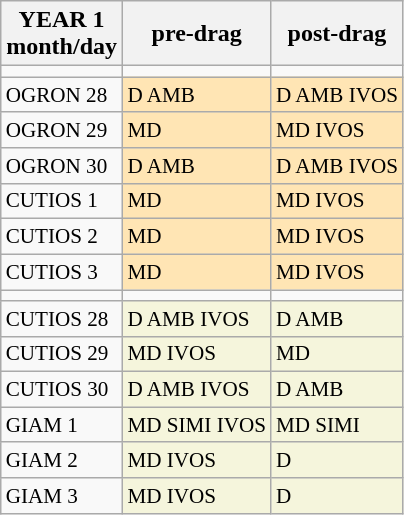<table class="wikitable floatright">
<tr>
<th>YEAR 1 <br> month/day</th>
<th>pre-drag</th>
<th>post-drag</th>
</tr>
<tr>
<td></td>
<td></td>
<td></td>
</tr>
<tr style="font-size:88%">
<td>OGRON 28</td>
<td style=background:#FFE5B4>D AMB</td>
<td style=background:#FFE5B4>D AMB <span>IVOS</span></td>
</tr>
<tr style="font-size:88%">
<td>OGRON 29</td>
<td style=background:#FFE5B4>MD</td>
<td style=background:#FFE5B4>MD <span>IVOS</span></td>
</tr>
<tr style="font-size:88%">
<td>OGRON 30</td>
<td style=background:#FFE5B4>D AMB</td>
<td style=background:#FFE5B4>D AMB   <span>IVOS</span></td>
</tr>
<tr style="font-size:88%">
<td>CUTIOS 1</td>
<td style=background:#FFE5B4>MD</td>
<td style=background:#FFE5B4>MD <span>IVOS</span></td>
</tr>
<tr style="font-size:88%">
<td>CUTIOS 2</td>
<td style=background:#FFE5B4>MD</td>
<td style=background:#FFE5B4>MD <span>IVOS</span></td>
</tr>
<tr style="font-size:88%">
<td>CUTIOS 3</td>
<td style=background:#FFE5B4>MD</td>
<td style=background:#FFE5B4>MD <span>IVOS</span></td>
</tr>
<tr>
<td></td>
<td></td>
<td></td>
</tr>
<tr style="font-size:88%">
<td>CUTIOS 28</td>
<td style=background:#F5F5DC>D AMB <span>IVOS</span></td>
<td style=background:#F5F5DC>D AMB</td>
</tr>
<tr style="font-size:88%">
<td>CUTIOS 29</td>
<td style=background:#F5F5DC>MD <span>IVOS</span></td>
<td style=background:#F5F5DC>MD</td>
</tr>
<tr style="font-size:88%">
<td>CUTIOS 30</td>
<td style=background:#F5F5DC>D AMB <span>IVOS</span></td>
<td style=background:#F5F5DC>D AMB</td>
</tr>
<tr style="font-size:88%">
<td>GIAM 1</td>
<td style=background:#F5F5DC>MD SIMI <span>IVOS</span></td>
<td style=background:#F5F5DC>MD SIMI</td>
</tr>
<tr style="font-size:88%">
<td>GIAM 2</td>
<td style=background:#F5F5DC>MD <span>IVOS</span></td>
<td style="background:#F5F5DC">D</td>
</tr>
<tr style="font-size:88%">
<td>GIAM 3</td>
<td style=background:#F5F5DC>MD <span>IVOS</span></td>
<td style=background:#F5F5DC>D</td>
</tr>
</table>
